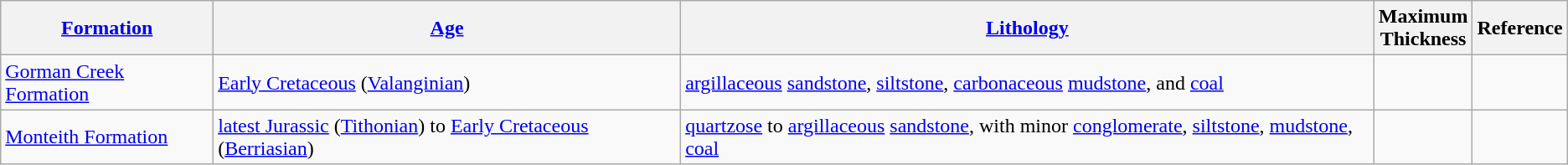<table class="wikitable">
<tr>
<th><a href='#'>Formation</a></th>
<th><a href='#'>Age</a></th>
<th><a href='#'>Lithology</a></th>
<th>Maximum<br>Thickness</th>
<th>Reference</th>
</tr>
<tr>
<td><a href='#'>Gorman Creek Formation</a></td>
<td><a href='#'>Early Cretaceous</a> (<a href='#'>Valanginian</a>)</td>
<td><a href='#'>argillaceous</a> <a href='#'>sandstone</a>, <a href='#'>siltstone</a>, <a href='#'>carbonaceous</a> <a href='#'>mudstone</a>, and <a href='#'>coal</a></td>
<td></td>
<td></td>
</tr>
<tr>
<td><a href='#'>Monteith Formation</a></td>
<td><a href='#'>latest Jurassic</a> (<a href='#'>Tithonian</a>) to <a href='#'>Early Cretaceous</a> (<a href='#'>Berriasian</a>)</td>
<td><a href='#'>quartzose</a> to <a href='#'>argillaceous</a> <a href='#'>sandstone</a>, with minor <a href='#'>conglomerate</a>, <a href='#'>siltstone</a>, <a href='#'>mudstone</a>, <a href='#'>coal</a></td>
<td></td>
<td></td>
</tr>
</table>
